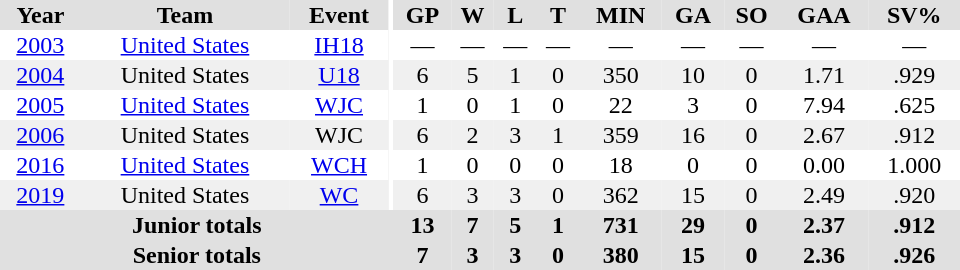<table border="0" cellpadding="1" cellspacing="0" ID="Table3" style="text-align:center; width:40em">
<tr ALIGN="center" bgcolor="#e0e0e0">
<th>Year</th>
<th>Team</th>
<th>Event</th>
<th rowspan="99" bgcolor="#ffffff"></th>
<th>GP</th>
<th>W</th>
<th>L</th>
<th>T</th>
<th>MIN</th>
<th>GA</th>
<th>SO</th>
<th>GAA</th>
<th>SV%</th>
</tr>
<tr>
<td><a href='#'>2003</a></td>
<td><a href='#'>United States</a></td>
<td><a href='#'>IH18</a></td>
<td>—</td>
<td>—</td>
<td>—</td>
<td>—</td>
<td>—</td>
<td>—</td>
<td>—</td>
<td>—</td>
<td>—</td>
</tr>
<tr bgcolor="#f0f0f0">
<td><a href='#'>2004</a></td>
<td>United States</td>
<td><a href='#'>U18</a></td>
<td>6</td>
<td>5</td>
<td>1</td>
<td>0</td>
<td>350</td>
<td>10</td>
<td>0</td>
<td>1.71</td>
<td>.929</td>
</tr>
<tr>
<td><a href='#'>2005</a></td>
<td><a href='#'>United States</a></td>
<td><a href='#'>WJC</a></td>
<td>1</td>
<td>0</td>
<td>1</td>
<td>0</td>
<td>22</td>
<td>3</td>
<td>0</td>
<td>7.94</td>
<td>.625</td>
</tr>
<tr bgcolor="#f0f0f0">
<td><a href='#'>2006</a></td>
<td>United States</td>
<td>WJC</td>
<td>6</td>
<td>2</td>
<td>3</td>
<td>1</td>
<td>359</td>
<td>16</td>
<td>0</td>
<td>2.67</td>
<td>.912</td>
</tr>
<tr>
<td><a href='#'>2016</a></td>
<td><a href='#'>United States</a></td>
<td><a href='#'>WCH</a></td>
<td>1</td>
<td>0</td>
<td>0</td>
<td>0</td>
<td>18</td>
<td>0</td>
<td>0</td>
<td>0.00</td>
<td>1.000</td>
</tr>
<tr bgcolor="#f0f0f0">
<td><a href='#'>2019</a></td>
<td>United States</td>
<td><a href='#'>WC</a></td>
<td>6</td>
<td>3</td>
<td>3</td>
<td>0</td>
<td>362</td>
<td>15</td>
<td>0</td>
<td>2.49</td>
<td>.920</td>
</tr>
<tr bgcolor="#e0e0e0">
<th colspan=4>Junior totals</th>
<th>13</th>
<th>7</th>
<th>5</th>
<th>1</th>
<th>731</th>
<th>29</th>
<th>0</th>
<th>2.37</th>
<th>.912</th>
</tr>
<tr bgcolor="#e0e0e0">
<th colspan=4>Senior totals</th>
<th>7</th>
<th>3</th>
<th>3</th>
<th>0</th>
<th>380</th>
<th>15</th>
<th>0</th>
<th>2.36</th>
<th>.926</th>
</tr>
</table>
